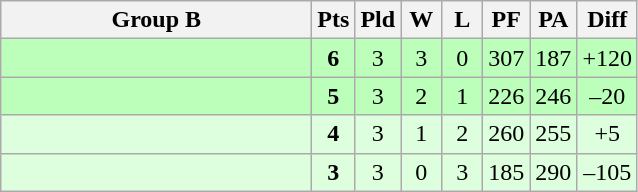<table class=wikitable style="text-align:center">
<tr>
<th width=200>Group B</th>
<th width=20>Pts</th>
<th width=20>Pld</th>
<th width=20>W</th>
<th width=20>L</th>
<th width=20>PF</th>
<th width=20>PA</th>
<th width=20>Diff</th>
</tr>
<tr style="background:#bbffbb">
<td style="text-align:left"></td>
<td><strong>6</strong></td>
<td>3</td>
<td>3</td>
<td>0</td>
<td>307</td>
<td>187</td>
<td>+120</td>
</tr>
<tr style="background:#bbffbb">
<td style="text-align:left"></td>
<td><strong>5</strong></td>
<td>3</td>
<td>2</td>
<td>1</td>
<td>226</td>
<td>246</td>
<td>–20</td>
</tr>
<tr style="background:#ddffdd">
<td style="text-align:left"></td>
<td><strong>4</strong></td>
<td>3</td>
<td>1</td>
<td>2</td>
<td>260</td>
<td>255</td>
<td>+5</td>
</tr>
<tr style="background:#ddffdd">
<td style="text-align:left"></td>
<td><strong>3</strong></td>
<td>3</td>
<td>0</td>
<td>3</td>
<td>185</td>
<td>290</td>
<td>–105</td>
</tr>
</table>
